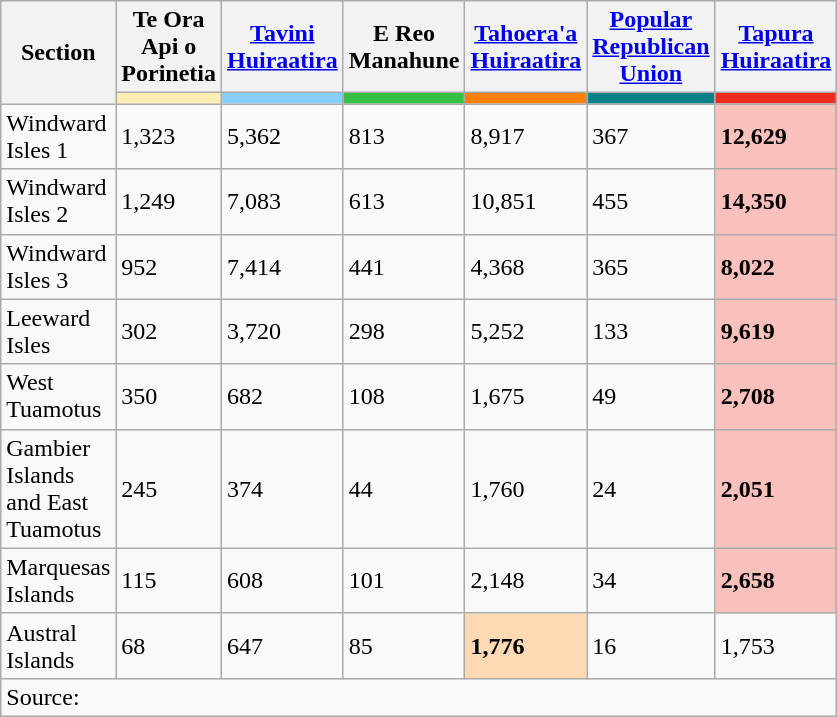<table class="wikitable sortable">
<tr>
<th scope="col" style="width:60px;" rowspan=2>Section</th>
<th scope="col" style="width:60px;">Te Ora Api o Porinetia</th>
<th scope="col" style="width:60px;"><a href='#'>Tavini Huiraatira</a></th>
<th scope="col" style="width:60px;">E Reo Manahune</th>
<th scope="col" style="width:60px;"><a href='#'>Tahoera'a Huiraatira</a></th>
<th scope="col" style="width:60px;"><a href='#'>Popular Republican Union</a></th>
<th scope="col" style="width:60px;"><a href='#'>Tapura Huiraatira</a></th>
</tr>
<tr>
<th style="background:#FEEEB3"></th>
<th style="background:#87CEFA"></th>
<th style="background:#34C045"></th>
<th style="background:#FF7F00"></th>
<th style="background:#088189"></th>
<th style="background:#EE2C21"></th>
</tr>
<tr>
<td>Windward Isles 1</td>
<td>1,323</td>
<td>5,362</td>
<td>813</td>
<td>8,917</td>
<td>367</td>
<td bgcolor=#fac0bc><strong>12,629</strong></td>
</tr>
<tr>
<td>Windward Isles 2</td>
<td>1,249</td>
<td>7,083</td>
<td>613</td>
<td>10,851</td>
<td>455</td>
<td bgcolor=#fac0bc><strong>14,350</strong></td>
</tr>
<tr>
<td>Windward Isles 3</td>
<td>952</td>
<td>7,414</td>
<td>441</td>
<td>4,368</td>
<td>365</td>
<td bgcolor=#fac0bc><strong>8,022</strong></td>
</tr>
<tr>
<td>Leeward Isles</td>
<td>302</td>
<td>3,720</td>
<td>298</td>
<td>5,252</td>
<td>133</td>
<td bgcolor=#fac0bc><strong>9,619</strong></td>
</tr>
<tr>
<td>West Tuamotus</td>
<td>350</td>
<td>682</td>
<td>108</td>
<td>1,675</td>
<td>49</td>
<td bgcolor=#fac0bc><strong>2,708</strong></td>
</tr>
<tr>
<td>Gambier Islands and East Tuamotus</td>
<td>245</td>
<td>374</td>
<td>44</td>
<td>1,760</td>
<td>24</td>
<td bgcolor=#fac0bc><strong>2,051</strong></td>
</tr>
<tr>
<td>Marquesas Islands</td>
<td>115</td>
<td>608</td>
<td>101</td>
<td>2,148</td>
<td>34</td>
<td bgcolor=#fac0bc><strong>2,658</strong></td>
</tr>
<tr>
<td>Austral Islands</td>
<td>68</td>
<td>647</td>
<td>85</td>
<td bgcolor=#ffd9b3><strong>1,776</strong></td>
<td>16</td>
<td>1,753</td>
</tr>
<tr>
<td align=left colspan=7>Source:  </td>
</tr>
</table>
